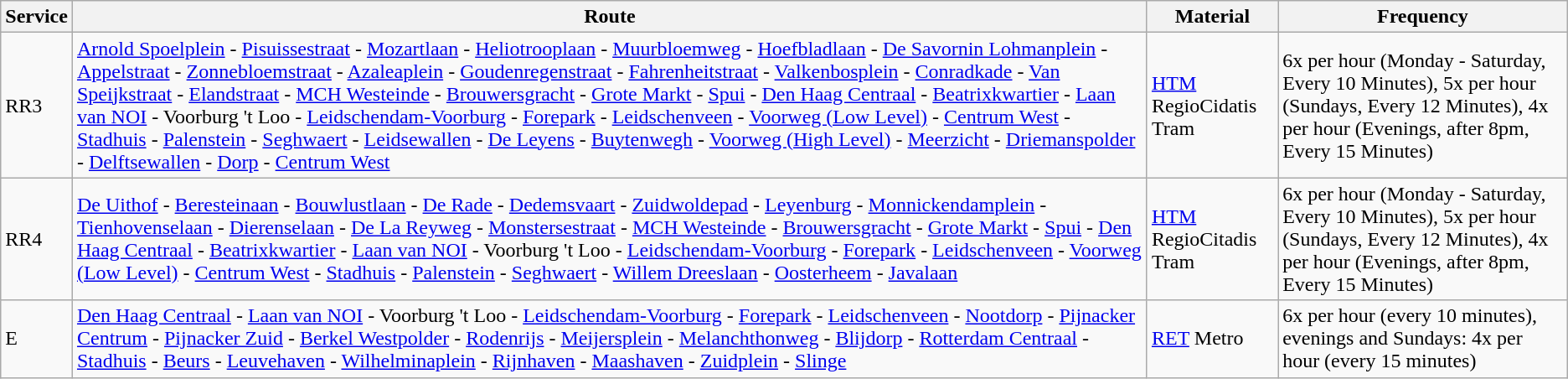<table class="wikitable vatop">
<tr>
<th>Service</th>
<th>Route</th>
<th>Material</th>
<th>Frequency</th>
</tr>
<tr>
<td>RR3</td>
<td><a href='#'>Arnold Spoelplein</a> - <a href='#'>Pisuissestraat</a> - <a href='#'>Mozartlaan</a> - <a href='#'>Heliotrooplaan</a> - <a href='#'>Muurbloemweg</a> - <a href='#'>Hoefbladlaan</a> - <a href='#'>De Savornin Lohmanplein</a> - <a href='#'>Appelstraat</a> - <a href='#'>Zonnebloemstraat</a> - <a href='#'>Azaleaplein</a> - <a href='#'>Goudenregenstraat</a> - <a href='#'>Fahrenheitstraat</a> - <a href='#'>Valkenbosplein</a> - <a href='#'>Conradkade</a> - <a href='#'>Van Speijkstraat</a> - <a href='#'>Elandstraat</a> - <a href='#'>MCH Westeinde</a> - <a href='#'>Brouwersgracht</a> - <a href='#'>Grote Markt</a> - <a href='#'>Spui</a> - <a href='#'>Den Haag Centraal</a> - <a href='#'>Beatrixkwartier</a> - <a href='#'>Laan van NOI</a> - Voorburg 't Loo - <a href='#'>Leidschendam-Voorburg</a> - <a href='#'>Forepark</a> - <a href='#'>Leidschenveen</a> - <a href='#'>Voorweg (Low Level)</a> - <a href='#'>Centrum West</a> - <a href='#'>Stadhuis</a> - <a href='#'>Palenstein</a> - <a href='#'>Seghwaert</a> - <a href='#'>Leidsewallen</a> - <a href='#'>De Leyens</a> - <a href='#'>Buytenwegh</a> - <a href='#'>Voorweg (High Level)</a> - <a href='#'>Meerzicht</a> - <a href='#'>Driemanspolder</a> - <a href='#'>Delftsewallen</a> - <a href='#'>Dorp</a> - <a href='#'>Centrum West</a></td>
<td><a href='#'>HTM</a> RegioCidatis Tram</td>
<td>6x per hour (Monday - Saturday, Every 10 Minutes), 5x per hour (Sundays, Every 12 Minutes), 4x per hour (Evenings, after 8pm, Every 15 Minutes)</td>
</tr>
<tr>
<td>RR4</td>
<td><a href='#'>De Uithof</a> - <a href='#'>Beresteinaan</a> - <a href='#'>Bouwlustlaan</a> - <a href='#'>De Rade</a> - <a href='#'>Dedemsvaart</a> - <a href='#'>Zuidwoldepad</a> - <a href='#'>Leyenburg</a> - <a href='#'>Monnickendamplein</a> - <a href='#'>Tienhovenselaan</a> - <a href='#'>Dierenselaan</a> - <a href='#'>De La Reyweg</a> - <a href='#'>Monstersestraat</a> - <a href='#'>MCH Westeinde</a> - <a href='#'>Brouwersgracht</a> - <a href='#'>Grote Markt</a> - <a href='#'>Spui</a> - <a href='#'>Den Haag Centraal</a> - <a href='#'>Beatrixkwartier</a> - <a href='#'>Laan van NOI</a> - Voorburg 't Loo - <a href='#'>Leidschendam-Voorburg</a> - <a href='#'>Forepark</a> - <a href='#'>Leidschenveen</a> - <a href='#'>Voorweg (Low Level)</a> - <a href='#'>Centrum West</a> - <a href='#'>Stadhuis</a> - <a href='#'>Palenstein</a> - <a href='#'>Seghwaert</a> - <a href='#'>Willem Dreeslaan</a> - <a href='#'>Oosterheem</a> - <a href='#'>Javalaan</a></td>
<td><a href='#'>HTM</a> RegioCitadis Tram</td>
<td>6x per hour (Monday - Saturday, Every 10 Minutes), 5x per hour (Sundays, Every 12 Minutes), 4x per hour (Evenings, after 8pm, Every 15 Minutes)</td>
</tr>
<tr>
<td>E</td>
<td><a href='#'>Den Haag Centraal</a> - <a href='#'>Laan van NOI</a> - Voorburg 't Loo - <a href='#'>Leidschendam-Voorburg</a> - <a href='#'>Forepark</a> - <a href='#'>Leidschenveen</a> - <a href='#'>Nootdorp</a> - <a href='#'>Pijnacker Centrum</a> - <a href='#'>Pijnacker Zuid</a> - <a href='#'>Berkel Westpolder</a> - <a href='#'>Rodenrijs</a> - <a href='#'>Meijersplein</a> - <a href='#'>Melanchthonweg</a> - <a href='#'>Blijdorp</a> - <a href='#'>Rotterdam Centraal</a> - <a href='#'>Stadhuis</a> - <a href='#'>Beurs</a> - <a href='#'>Leuvehaven</a> - <a href='#'>Wilhelminaplein</a> - <a href='#'>Rijnhaven</a> - <a href='#'>Maashaven</a> - <a href='#'>Zuidplein</a> - <a href='#'>Slinge</a></td>
<td><a href='#'>RET</a> Metro</td>
<td>6x per hour (every 10 minutes), evenings and Sundays: 4x per hour (every 15 minutes)</td>
</tr>
</table>
